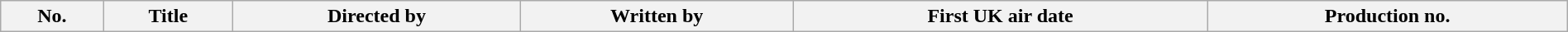<table class="wikitable plainrowheaders" style="width:100%">
<tr>
<th><abbr>No.</abbr></th>
<th>Title</th>
<th>Directed by</th>
<th>Written by</th>
<th>First UK air date</th>
<th>Production <abbr>no.</abbr><br>











</th>
</tr>
</table>
